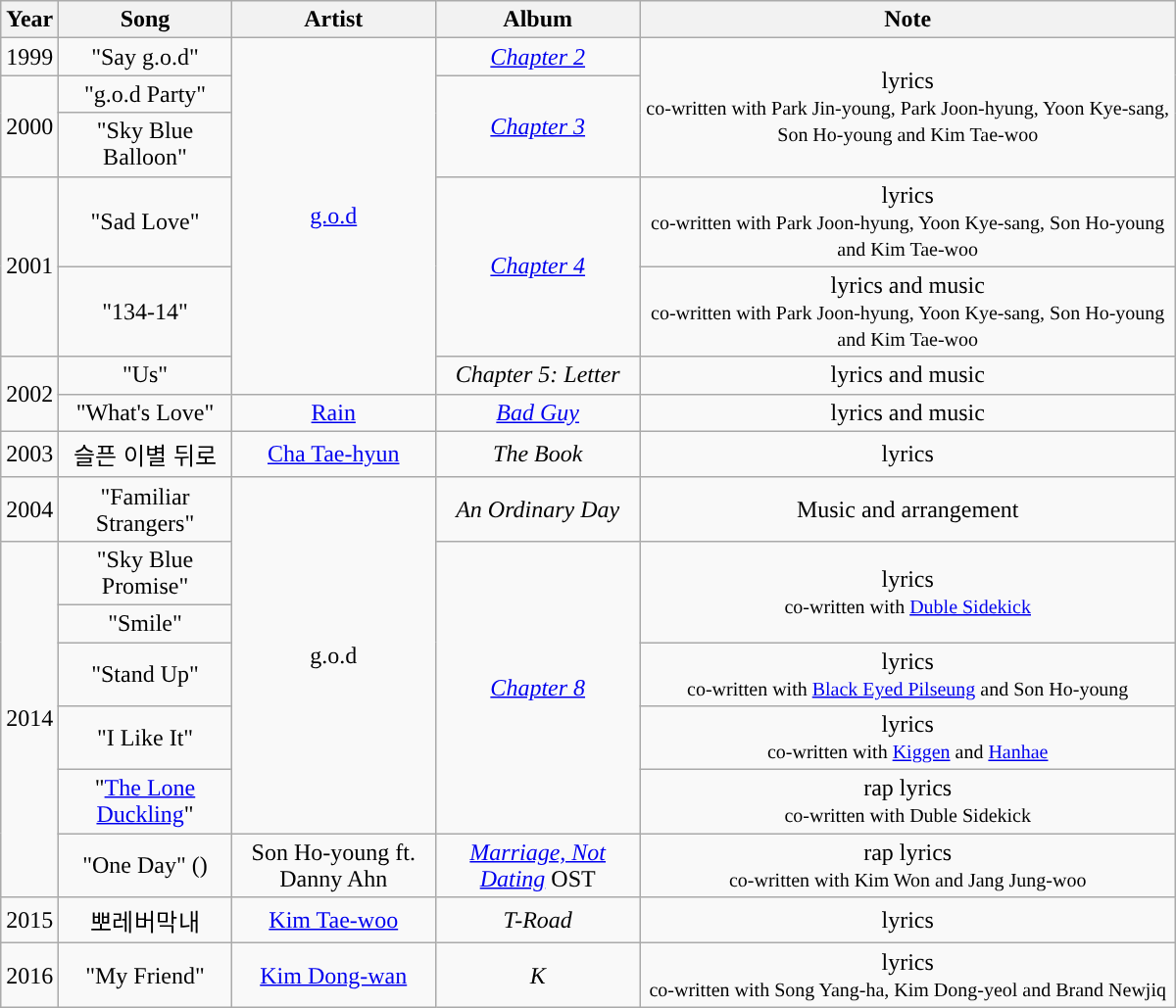<table class="wikitable" style="text-align:center; width:800px">
<tr>
<th>Year</th>
<th>Song</th>
<th>Artist</th>
<th>Album</th>
<th>Note</th>
</tr>
<tr>
<td>1999</td>
<td>"Say g.o.d"</td>
<td rowspan="6"><a href='#'>g.o.d</a></td>
<td><em><a href='#'>Chapter 2</a></em></td>
<td rowspan="3">lyrics<br><small>co-written with Park Jin-young, Park Joon-hyung, Yoon Kye-sang, Son Ho-young and Kim Tae-woo</small></td>
</tr>
<tr>
<td rowspan="2">2000</td>
<td>"g.o.d Party"</td>
<td rowspan="2"><em><a href='#'>Chapter 3</a></em></td>
</tr>
<tr>
<td>"Sky Blue Balloon"</td>
</tr>
<tr>
<td rowspan="2">2001</td>
<td>"Sad Love"</td>
<td rowspan="2"><em><a href='#'>Chapter 4</a></em></td>
<td>lyrics<br><small>co-written with Park Joon-hyung, Yoon Kye-sang, Son Ho-young and Kim Tae-woo</small></td>
</tr>
<tr>
<td>"134-14"</td>
<td>lyrics and music<br><small>co-written with Park Joon-hyung, Yoon Kye-sang, Son Ho-young and Kim Tae-woo</small></td>
</tr>
<tr>
<td rowspan="2">2002</td>
<td>"Us"</td>
<td><em>Chapter 5: Letter</em></td>
<td>lyrics and music</td>
</tr>
<tr>
<td>"What's Love"</td>
<td><a href='#'>Rain</a></td>
<td><em><a href='#'>Bad Guy</a></em></td>
<td>lyrics and music</td>
</tr>
<tr>
<td>2003</td>
<td>슬픈 이별 뒤로</td>
<td><a href='#'>Cha Tae-hyun</a></td>
<td><em>The Book</em></td>
<td>lyrics</td>
</tr>
<tr>
<td>2004</td>
<td>"Familiar Strangers"</td>
<td rowspan="6">g.o.d</td>
<td><em>An Ordinary Day</em></td>
<td>Music and arrangement</td>
</tr>
<tr>
<td rowspan="6">2014</td>
<td>"Sky Blue Promise"</td>
<td rowspan="5'"><em><a href='#'>Chapter 8</a></em></td>
<td rowspan="2">lyrics<br><small>co-written with <a href='#'>Duble Sidekick</a></small></td>
</tr>
<tr>
<td>"Smile"</td>
</tr>
<tr>
<td>"Stand Up"</td>
<td>lyrics<br><small>co-written with <a href='#'>Black Eyed Pilseung</a> and Son Ho-young</small></td>
</tr>
<tr>
<td>"I Like It"</td>
<td>lyrics<br><small>co-written with <a href='#'>Kiggen</a> and <a href='#'>Hanhae</a></small></td>
</tr>
<tr>
<td>"<a href='#'>The Lone Duckling</a>"</td>
<td>rap lyrics<br><small>co-written with Duble Sidekick</small></td>
</tr>
<tr>
<td>"One Day" ()</td>
<td>Son Ho-young ft. Danny Ahn</td>
<td><em><a href='#'>Marriage, Not Dating</a></em> OST</td>
<td>rap lyrics<br><small>co-written with Kim Won and Jang Jung-woo</small></td>
</tr>
<tr>
<td>2015</td>
<td>뽀레버막내</td>
<td><a href='#'>Kim Tae-woo</a></td>
<td><em>T-Road</em></td>
<td>lyrics</td>
</tr>
<tr>
<td>2016</td>
<td>"My Friend"</td>
<td><a href='#'>Kim Dong-wan</a></td>
<td><em>K</em></td>
<td>lyrics<br><small>co-written with Song Yang-ha, Kim Dong-yeol and Brand Newjiq</small></td>
</tr>
</table>
